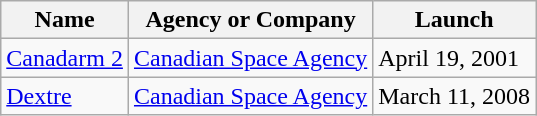<table class="wikitable">
<tr>
<th>Name</th>
<th>Agency or Company</th>
<th>Launch</th>
</tr>
<tr>
<td><a href='#'>Canadarm 2</a></td>
<td><a href='#'>Canadian Space Agency</a></td>
<td>April 19, 2001</td>
</tr>
<tr>
<td><a href='#'>Dextre</a></td>
<td><a href='#'>Canadian Space Agency</a></td>
<td>March 11, 2008</td>
</tr>
</table>
